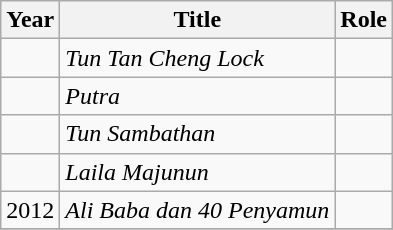<table class="wikitable">
<tr>
<th>Year</th>
<th>Title</th>
<th>Role</th>
</tr>
<tr>
<td></td>
<td><em>Tun Tan Cheng Lock</em></td>
<td></td>
</tr>
<tr>
<td></td>
<td><em>Putra</em></td>
<td></td>
</tr>
<tr>
<td></td>
<td><em>Tun Sambathan</em></td>
<td></td>
</tr>
<tr>
<td></td>
<td><em>Laila Majunun</em></td>
<td></td>
</tr>
<tr>
<td>2012</td>
<td><em>Ali Baba dan 40 Penyamun</em></td>
<td></td>
</tr>
<tr>
</tr>
</table>
